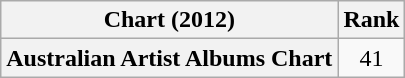<table class="wikitable plainrowheaders" style="text-align:center">
<tr>
<th scope="col">Chart (2012)</th>
<th scope="col">Rank</th>
</tr>
<tr>
<th scope="row">Australian Artist Albums Chart </th>
<td>41</td>
</tr>
</table>
